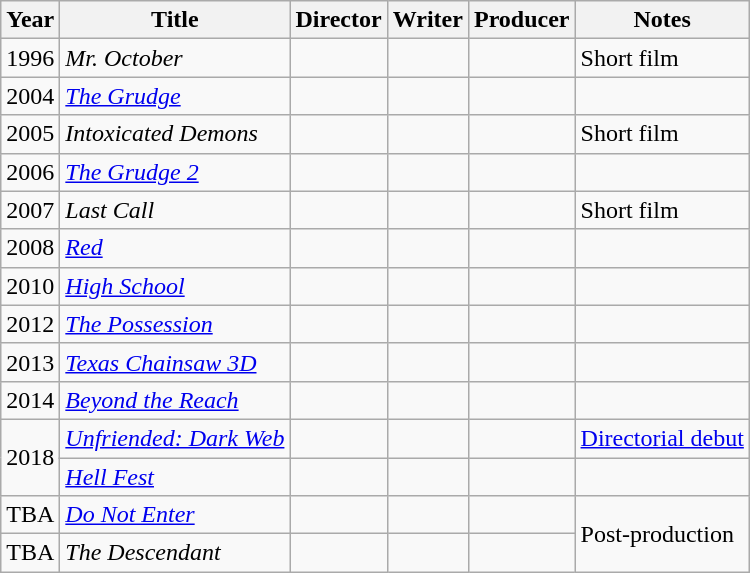<table class="wikitable">
<tr>
<th>Year</th>
<th>Title</th>
<th>Director</th>
<th>Writer</th>
<th>Producer</th>
<th>Notes</th>
</tr>
<tr>
<td>1996</td>
<td><em>Mr. October</em></td>
<td></td>
<td></td>
<td></td>
<td>Short film</td>
</tr>
<tr>
<td>2004</td>
<td><em><a href='#'>The Grudge</a></em></td>
<td></td>
<td></td>
<td></td>
<td></td>
</tr>
<tr>
<td>2005</td>
<td><em>Intoxicated Demons</em></td>
<td></td>
<td></td>
<td></td>
<td>Short film</td>
</tr>
<tr>
<td>2006</td>
<td><em><a href='#'>The Grudge 2</a></em></td>
<td></td>
<td></td>
<td></td>
<td></td>
</tr>
<tr>
<td>2007</td>
<td><em>Last Call</em></td>
<td></td>
<td></td>
<td></td>
<td>Short film</td>
</tr>
<tr>
<td>2008</td>
<td><em><a href='#'>Red</a></em></td>
<td></td>
<td></td>
<td></td>
<td></td>
</tr>
<tr>
<td>2010</td>
<td><em><a href='#'>High School</a></em></td>
<td></td>
<td></td>
<td></td>
<td></td>
</tr>
<tr>
<td>2012</td>
<td><em><a href='#'>The Possession</a></em></td>
<td></td>
<td></td>
<td></td>
<td></td>
</tr>
<tr>
<td>2013</td>
<td><em><a href='#'>Texas Chainsaw 3D</a></em></td>
<td></td>
<td></td>
<td></td>
<td></td>
</tr>
<tr>
<td>2014</td>
<td><em><a href='#'>Beyond the Reach</a></em></td>
<td></td>
<td></td>
<td></td>
<td></td>
</tr>
<tr>
<td rowspan="2">2018</td>
<td><em><a href='#'>Unfriended: Dark Web</a></em></td>
<td></td>
<td></td>
<td></td>
<td><a href='#'>Directorial debut</a></td>
</tr>
<tr>
<td><em><a href='#'>Hell Fest</a></em></td>
<td></td>
<td></td>
<td></td>
<td></td>
</tr>
<tr>
<td>TBA</td>
<td><em><a href='#'>Do Not Enter</a></em></td>
<td></td>
<td></td>
<td></td>
<td rowspan="2">Post-production</td>
</tr>
<tr>
<td>TBA</td>
<td><em>The Descendant</em></td>
<td></td>
<td></td>
<td></td>
</tr>
</table>
